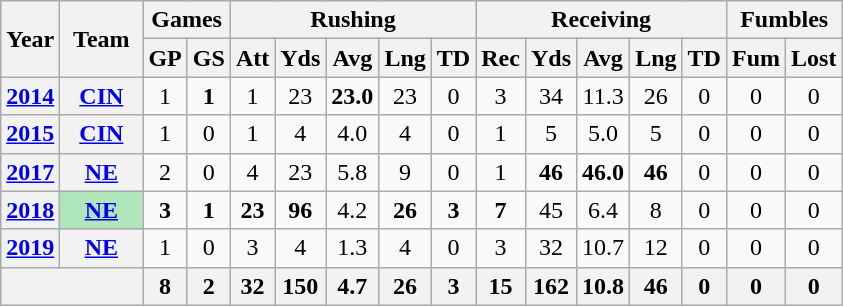<table class="wikitable" style="text-align:center">
<tr>
<th rowspan="2">Year</th>
<th rowspan="2">Team</th>
<th colspan="2">Games</th>
<th colspan="5">Rushing</th>
<th colspan="5">Receiving</th>
<th colspan="2">Fumbles</th>
</tr>
<tr>
<th>GP</th>
<th>GS</th>
<th>Att</th>
<th>Yds</th>
<th>Avg</th>
<th>Lng</th>
<th>TD</th>
<th>Rec</th>
<th>Yds</th>
<th>Avg</th>
<th>Lng</th>
<th>TD</th>
<th>Fum</th>
<th>Lost</th>
</tr>
<tr>
<th><a href='#'>2014</a></th>
<th><a href='#'>CIN</a></th>
<td>1</td>
<td><strong>1</strong></td>
<td>1</td>
<td>23</td>
<td><strong>23.0</strong></td>
<td>23</td>
<td>0</td>
<td>3</td>
<td>34</td>
<td>11.3</td>
<td>26</td>
<td>0</td>
<td>0</td>
<td>0</td>
</tr>
<tr>
<th><a href='#'>2015</a></th>
<th><a href='#'>CIN</a></th>
<td>1</td>
<td>0</td>
<td>1</td>
<td>4</td>
<td>4.0</td>
<td>4</td>
<td>0</td>
<td>1</td>
<td>5</td>
<td>5.0</td>
<td>5</td>
<td>0</td>
<td>0</td>
<td>0</td>
</tr>
<tr>
<th><a href='#'>2017</a></th>
<th><a href='#'>NE</a></th>
<td>2</td>
<td>0</td>
<td>4</td>
<td>23</td>
<td>5.8</td>
<td>9</td>
<td>0</td>
<td>1</td>
<td><strong>46</strong></td>
<td><strong>46.0</strong></td>
<td><strong>46</strong></td>
<td>0</td>
<td>0</td>
<td>0</td>
</tr>
<tr>
<th><a href='#'>2018</a></th>
<th style="background:#afe6ba; width:3em;"><a href='#'>NE</a></th>
<td><strong>3</strong></td>
<td><strong>1</strong></td>
<td><strong>23</strong></td>
<td><strong>96</strong></td>
<td>4.2</td>
<td><strong>26</strong></td>
<td><strong>3</strong></td>
<td><strong>7</strong></td>
<td>45</td>
<td>6.4</td>
<td>8</td>
<td>0</td>
<td>0</td>
<td>0</td>
</tr>
<tr>
<th><a href='#'>2019</a></th>
<th><a href='#'>NE</a></th>
<td>1</td>
<td>0</td>
<td>3</td>
<td>4</td>
<td>1.3</td>
<td>4</td>
<td>0</td>
<td>3</td>
<td>32</td>
<td>10.7</td>
<td>12</td>
<td>0</td>
<td>0</td>
<td>0</td>
</tr>
<tr>
<th colspan="2"></th>
<th>8</th>
<th>2</th>
<th>32</th>
<th>150</th>
<th>4.7</th>
<th>26</th>
<th>3</th>
<th>15</th>
<th>162</th>
<th>10.8</th>
<th>46</th>
<th>0</th>
<th>0</th>
<th>0</th>
</tr>
</table>
